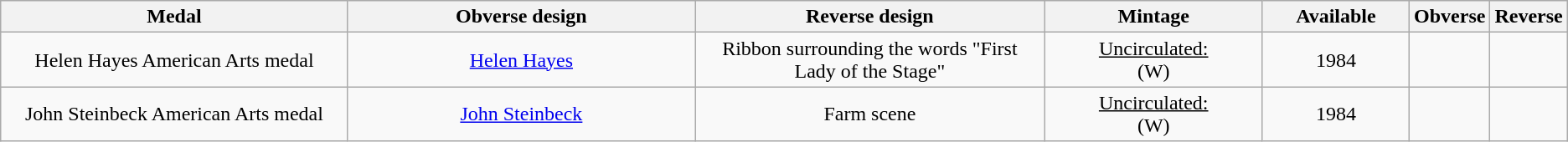<table class="wikitable">
<tr>
<th width="25%">Medal</th>
<th width="25%">Obverse design</th>
<th width="25%">Reverse design</th>
<th width="15%">Mintage</th>
<th width="10%">Available</th>
<th>Obverse</th>
<th>Reverse</th>
</tr>
<tr>
<td align="center">Helen Hayes American Arts medal</td>
<td align="center"><a href='#'>Helen Hayes</a></td>
<td align="center">Ribbon surrounding the words "First Lady of the Stage"</td>
<td align="center"><u>Uncirculated:</u><br> (W)</td>
<td align="center">1984</td>
<td></td>
<td></td>
</tr>
<tr>
<td align="center">John Steinbeck American Arts medal</td>
<td align="center"><a href='#'>John Steinbeck</a></td>
<td align="center">Farm scene</td>
<td align="center"><u>Uncirculated:</u><br> (W)</td>
<td align="center">1984</td>
<td></td>
<td></td>
</tr>
</table>
